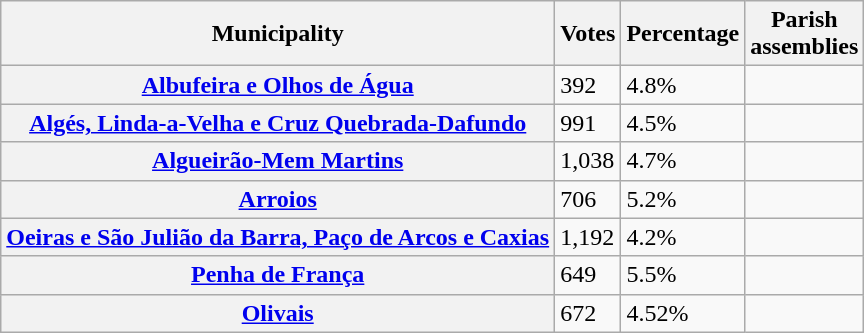<table class="wikitable">
<tr>
<th rowspan=1>Municipality</th>
<th rowspan=1>Votes</th>
<th colspan=1>Percentage</th>
<th colspan=1>Parish<br>assemblies</th>
</tr>
<tr>
<th><a href='#'>Albufeira e Olhos de Água</a></th>
<td>392</td>
<td>4.8%</td>
<td></td>
</tr>
<tr>
<th><a href='#'>Algés, Linda-a-Velha e Cruz Quebrada-Dafundo</a></th>
<td>991</td>
<td>4.5%</td>
<td></td>
</tr>
<tr>
<th><a href='#'>Algueirão-Mem Martins</a></th>
<td>1,038</td>
<td>4.7%</td>
<td></td>
</tr>
<tr>
<th><a href='#'>Arroios</a></th>
<td>706</td>
<td>5.2%</td>
<td></td>
</tr>
<tr>
<th><a href='#'>Oeiras e São Julião da Barra, Paço de Arcos e Caxias</a></th>
<td>1,192</td>
<td>4.2%</td>
<td></td>
</tr>
<tr>
<th><a href='#'>Penha de França</a></th>
<td>649</td>
<td>5.5%</td>
<td></td>
</tr>
<tr>
<th><a href='#'>Olivais</a></th>
<td>672</td>
<td>4.52%</td>
<td></td>
</tr>
</table>
